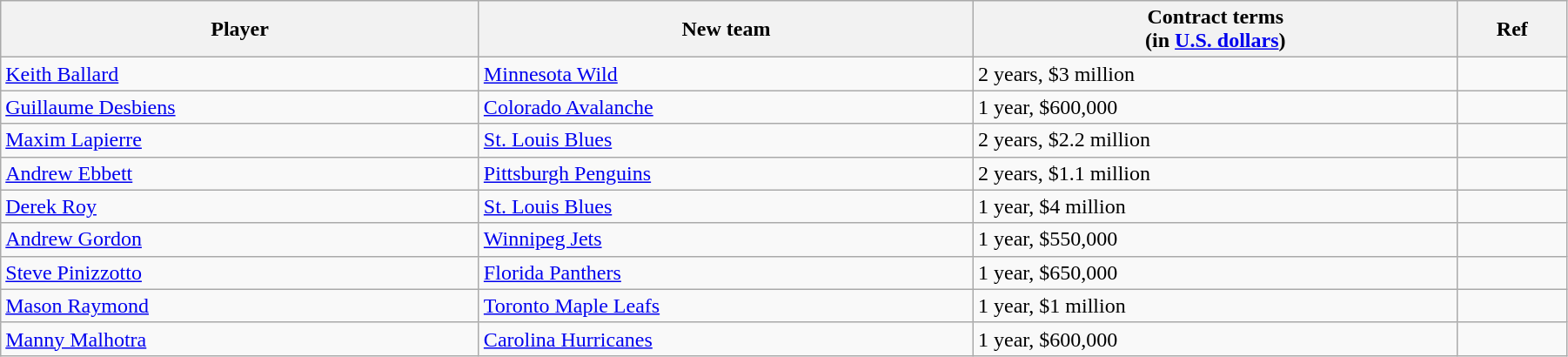<table class="wikitable" style="width:95%;">
<tr>
<th>Player</th>
<th>New team</th>
<th>Contract terms<br>(in <a href='#'>U.S. dollars</a>)</th>
<th>Ref</th>
</tr>
<tr>
<td><a href='#'>Keith Ballard</a></td>
<td><a href='#'>Minnesota Wild</a></td>
<td>2 years, $3 million</td>
<td></td>
</tr>
<tr>
<td><a href='#'>Guillaume Desbiens</a></td>
<td><a href='#'>Colorado Avalanche</a></td>
<td>1 year, $600,000</td>
<td></td>
</tr>
<tr>
<td><a href='#'>Maxim Lapierre</a></td>
<td><a href='#'>St. Louis Blues</a></td>
<td>2 years, $2.2 million</td>
<td></td>
</tr>
<tr>
<td><a href='#'>Andrew Ebbett</a></td>
<td><a href='#'>Pittsburgh Penguins</a></td>
<td>2 years, $1.1 million</td>
<td></td>
</tr>
<tr>
<td><a href='#'>Derek Roy</a></td>
<td><a href='#'>St. Louis Blues</a></td>
<td>1 year, $4 million</td>
<td></td>
</tr>
<tr>
<td><a href='#'>Andrew Gordon</a></td>
<td><a href='#'>Winnipeg Jets</a></td>
<td>1 year, $550,000</td>
<td></td>
</tr>
<tr>
<td><a href='#'>Steve Pinizzotto</a></td>
<td><a href='#'>Florida Panthers</a></td>
<td>1 year, $650,000</td>
<td></td>
</tr>
<tr>
<td><a href='#'>Mason Raymond</a></td>
<td><a href='#'>Toronto Maple Leafs</a></td>
<td>1 year, $1 million</td>
<td></td>
</tr>
<tr>
<td><a href='#'>Manny Malhotra</a></td>
<td><a href='#'>Carolina Hurricanes</a></td>
<td>1 year, $600,000</td>
<td></td>
</tr>
</table>
